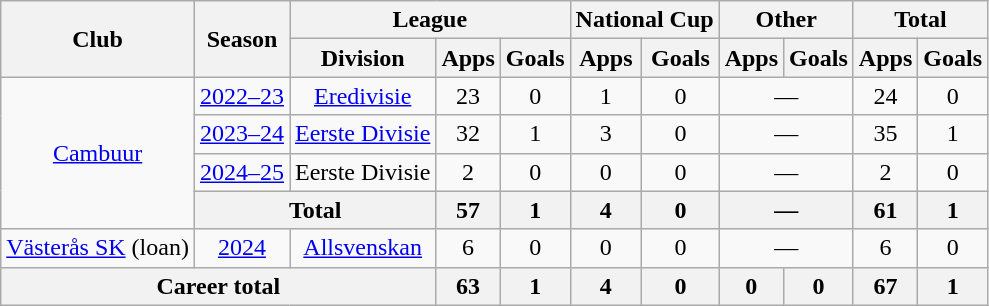<table class="wikitable" style="text-align:center">
<tr>
<th rowspan="2">Club</th>
<th rowspan="2">Season</th>
<th colspan="3">League</th>
<th colspan="2">National Cup</th>
<th colspan="2">Other</th>
<th colspan="2">Total</th>
</tr>
<tr>
<th>Division</th>
<th>Apps</th>
<th>Goals</th>
<th>Apps</th>
<th>Goals</th>
<th>Apps</th>
<th>Goals</th>
<th>Apps</th>
<th>Goals</th>
</tr>
<tr>
<td rowspan="4"><a href='#'>Cambuur</a></td>
<td><a href='#'>2022–23</a></td>
<td><a href='#'>Eredivisie</a></td>
<td>23</td>
<td>0</td>
<td>1</td>
<td>0</td>
<td colspan="2">—</td>
<td>24</td>
<td>0</td>
</tr>
<tr>
<td><a href='#'>2023–24</a></td>
<td><a href='#'>Eerste Divisie</a></td>
<td>32</td>
<td>1</td>
<td>3</td>
<td>0</td>
<td colspan="2">—</td>
<td>35</td>
<td>1</td>
</tr>
<tr>
<td><a href='#'>2024–25</a></td>
<td>Eerste Divisie</td>
<td>2</td>
<td>0</td>
<td>0</td>
<td>0</td>
<td colspan="2">—</td>
<td>2</td>
<td>0</td>
</tr>
<tr>
<th colspan="2">Total</th>
<th>57</th>
<th>1</th>
<th>4</th>
<th>0</th>
<th colspan="2">—</th>
<th>61</th>
<th>1</th>
</tr>
<tr>
<td><a href='#'>Västerås SK</a> (loan)</td>
<td><a href='#'>2024</a></td>
<td><a href='#'>Allsvenskan</a></td>
<td>6</td>
<td>0</td>
<td>0</td>
<td>0</td>
<td colspan="2">—</td>
<td>6</td>
<td>0</td>
</tr>
<tr>
<th colspan="3">Career total</th>
<th>63</th>
<th>1</th>
<th>4</th>
<th>0</th>
<th>0</th>
<th>0</th>
<th>67</th>
<th>1</th>
</tr>
</table>
